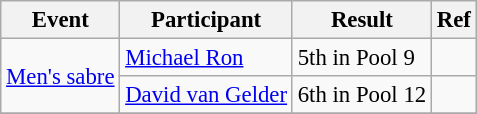<table class="wikitable" style="font-size: 95%;">
<tr>
<th>Event</th>
<th>Participant</th>
<th>Result</th>
<th>Ref</th>
</tr>
<tr>
<td rowspan="2"><a href='#'>Men's sabre</a></td>
<td><a href='#'>Michael Ron</a></td>
<td>5th in Pool 9</td>
<td></td>
</tr>
<tr>
<td><a href='#'>David van Gelder</a></td>
<td>6th in Pool 12</td>
<td></td>
</tr>
<tr>
</tr>
</table>
